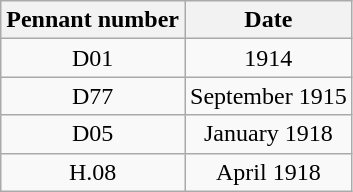<table class="wikitable" style="text-align:center">
<tr>
<th>Pennant number</th>
<th>Date</th>
</tr>
<tr>
<td>D01</td>
<td>1914</td>
</tr>
<tr>
<td>D77</td>
<td>September 1915</td>
</tr>
<tr>
<td>D05</td>
<td>January 1918</td>
</tr>
<tr>
<td>H.08</td>
<td>April 1918</td>
</tr>
</table>
